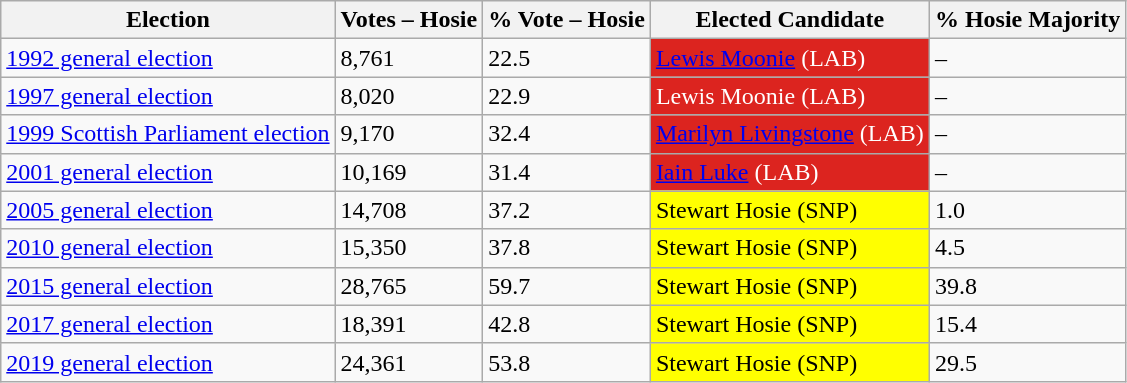<table class="wikitable">
<tr>
<th>Election</th>
<th>Votes – Hosie</th>
<th>% Vote – Hosie</th>
<th>Elected Candidate</th>
<th>% Hosie Majority</th>
</tr>
<tr>
<td><a href='#'>1992 general election</a></td>
<td>8,761</td>
<td>22.5</td>
<td style="background: #dc241f; color: white"><a href='#'>Lewis Moonie</a> (LAB)</td>
<td>–</td>
</tr>
<tr>
<td><a href='#'>1997 general election</a></td>
<td>8,020</td>
<td>22.9</td>
<td style="background: #dc241f; color: white">Lewis Moonie (LAB)</td>
<td>–</td>
</tr>
<tr>
<td><a href='#'>1999 Scottish Parliament election</a></td>
<td>9,170</td>
<td>32.4</td>
<td style="background: #dc241f; color: white"><a href='#'>Marilyn Livingstone</a> (LAB)</td>
<td>–</td>
</tr>
<tr>
<td><a href='#'>2001 general election</a></td>
<td>10,169</td>
<td>31.4</td>
<td style="background: #dc241f; color: white"><a href='#'>Iain Luke</a> (LAB)</td>
<td>–</td>
</tr>
<tr>
<td><a href='#'>2005 general election</a></td>
<td>14,708</td>
<td>37.2</td>
<td style="background: yellow; color: black">Stewart Hosie (SNP)</td>
<td>1.0</td>
</tr>
<tr>
<td><a href='#'>2010 general election</a></td>
<td>15,350</td>
<td>37.8</td>
<td style="background: yellow; color: black">Stewart Hosie (SNP)</td>
<td>4.5</td>
</tr>
<tr>
<td><a href='#'>2015 general election</a></td>
<td>28,765</td>
<td>59.7</td>
<td style="background: yellow; color: black">Stewart Hosie (SNP)</td>
<td>39.8</td>
</tr>
<tr>
<td><a href='#'>2017 general election</a></td>
<td>18,391</td>
<td>42.8</td>
<td style="background: yellow; color: black">Stewart Hosie (SNP)</td>
<td>15.4</td>
</tr>
<tr>
<td><a href='#'>2019 general election</a></td>
<td>24,361</td>
<td>53.8</td>
<td style="background: yellow; color: black">Stewart Hosie (SNP)</td>
<td>29.5</td>
</tr>
</table>
